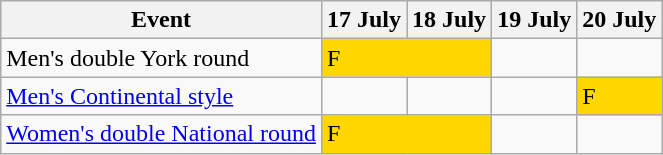<table class="wikitable olympic-schedule">
<tr>
<th>Event</th>
<th>17 July</th>
<th>18 July</th>
<th>19 July</th>
<th>20 July</th>
</tr>
<tr>
<td class="event">Men's double York round</td>
<td colspan=2 bgcolor="gold" class="finals">F</td>
<td></td>
<td></td>
</tr>
<tr>
<td class="event"><a href='#'>Men's Continental style</a></td>
<td></td>
<td></td>
<td></td>
<td bgcolor="gold" class="finals">F</td>
</tr>
<tr>
<td class="event"><a href='#'>Women's double National round</a></td>
<td colspan=2 bgcolor="gold" class="finals">F</td>
<td></td>
<td></td>
</tr>
</table>
